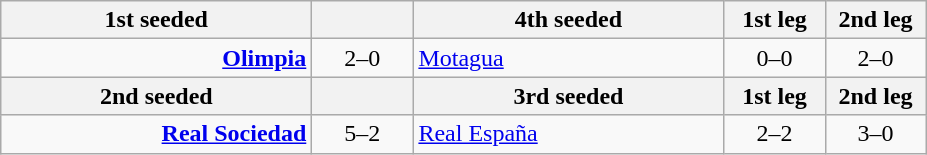<table class="wikitable">
<tr>
<th style="width:200px;">1st seeded</th>
<th style="width:60px;"></th>
<th style="width:200px;">4th seeded</th>
<th style="width:60px;">1st leg</th>
<th style="width:60px;">2nd leg</th>
</tr>
<tr>
<td style="text-align:right;"><a href='#'><strong>Olimpia</strong></a></td>
<td style="text-align:center;">2–0</td>
<td><a href='#'>Motagua</a></td>
<td style="text-align:center;">0–0</td>
<td style="text-align:center;">2–0</td>
</tr>
<tr>
<th style="width:200px;">2nd seeded</th>
<th style="width:60px;"></th>
<th style="width:200px;">3rd seeded</th>
<th style="width:60px;">1st leg</th>
<th style="width:60px;">2nd leg</th>
</tr>
<tr>
<td style="text-align:right;"><a href='#'><strong>Real Sociedad</strong></a></td>
<td style="text-align:center;">5–2</td>
<td><a href='#'>Real España</a></td>
<td style="text-align:center;">2–2</td>
<td style="text-align:center;">3–0</td>
</tr>
</table>
